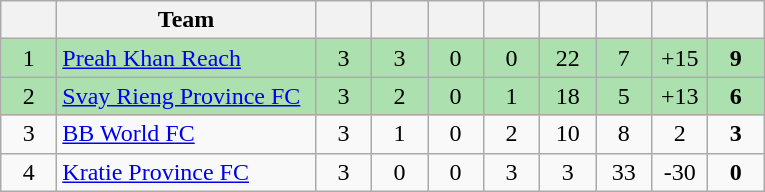<table class="wikitable" style="text-align: center;">
<tr>
<th width=30></th>
<th width=165>Team</th>
<th width=30></th>
<th width=30></th>
<th width=30></th>
<th width=30></th>
<th width=30></th>
<th width=30></th>
<th width=30></th>
<th width=30></th>
</tr>
<tr style="background:#ace1af;">
<td>1</td>
<td align=left><a href='#'>Preah Khan Reach</a></td>
<td>3</td>
<td>3</td>
<td>0</td>
<td>0</td>
<td>22</td>
<td>7</td>
<td>+15</td>
<td><strong>9</strong></td>
</tr>
<tr style="background:#ace1af;">
<td>2</td>
<td align=left><a href='#'>Svay Rieng Province FC</a></td>
<td>3</td>
<td>2</td>
<td>0</td>
<td>1</td>
<td>18</td>
<td>5</td>
<td>+13</td>
<td><strong>6</strong></td>
</tr>
<tr>
<td>3</td>
<td align=left><a href='#'>BB World FC</a></td>
<td>3</td>
<td>1</td>
<td>0</td>
<td>2</td>
<td>10</td>
<td>8</td>
<td>2</td>
<td><strong>3</strong></td>
</tr>
<tr>
<td>4</td>
<td align=left><a href='#'>Kratie Province FC</a></td>
<td>3</td>
<td>0</td>
<td>0</td>
<td>3</td>
<td>3</td>
<td>33</td>
<td>-30</td>
<td><strong>0</strong></td>
</tr>
</table>
